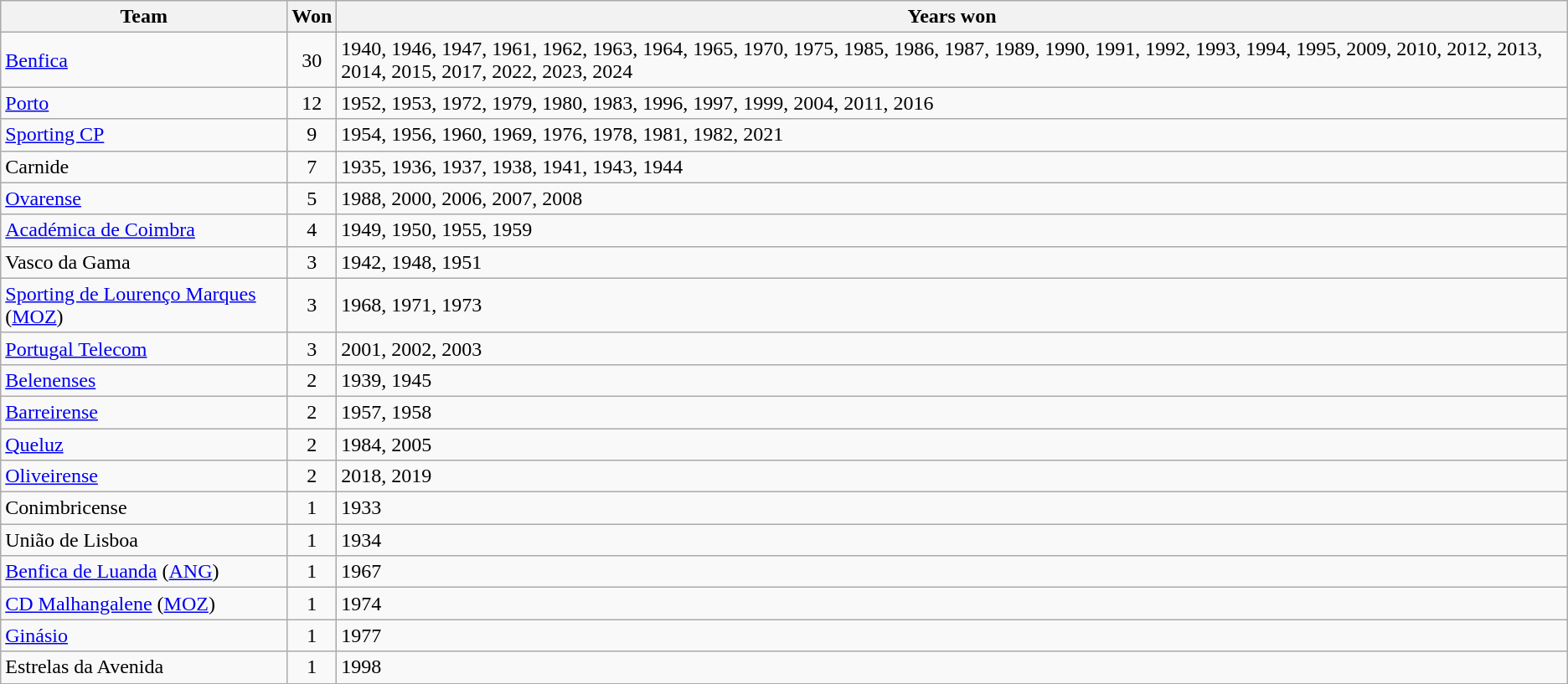<table class="wikitable sortable">
<tr>
<th>Team</th>
<th>Won</th>
<th>Years won</th>
</tr>
<tr>
<td><a href='#'>Benfica</a></td>
<td align=center>30</td>
<td>1940, 1946, 1947, 1961, 1962, 1963, 1964, 1965, 1970, 1975, 1985, 1986, 1987, 1989, 1990, 1991, 1992, 1993, 1994, 1995, 2009, 2010, 2012, 2013, 2014, 2015, 2017, 2022, 2023, 2024</td>
</tr>
<tr>
<td><a href='#'>Porto</a></td>
<td align=center>12</td>
<td>1952, 1953, 1972, 1979, 1980, 1983, 1996, 1997, 1999, 2004, 2011, 2016</td>
</tr>
<tr>
<td><a href='#'>Sporting CP</a></td>
<td align=center>9</td>
<td>1954, 1956, 1960, 1969, 1976, 1978, 1981, 1982, 2021</td>
</tr>
<tr>
<td>Carnide</td>
<td align=center>7</td>
<td>1935, 1936, 1937, 1938, 1941, 1943, 1944</td>
</tr>
<tr>
<td><a href='#'>Ovarense</a></td>
<td align=center>5</td>
<td>1988, 2000, 2006, 2007, 2008</td>
</tr>
<tr>
<td><a href='#'>Académica de Coimbra</a></td>
<td align=center>4</td>
<td>1949, 1950, 1955, 1959</td>
</tr>
<tr>
<td>Vasco da Gama</td>
<td align=center>3</td>
<td>1942, 1948, 1951</td>
</tr>
<tr>
<td><a href='#'>Sporting de Lourenço Marques</a> (<a href='#'>MOZ</a>)</td>
<td align=center>3</td>
<td>1968, 1971, 1973</td>
</tr>
<tr>
<td><a href='#'>Portugal Telecom</a></td>
<td align=center>3</td>
<td>2001, 2002, 2003</td>
</tr>
<tr>
<td><a href='#'>Belenenses</a></td>
<td align=center>2</td>
<td>1939, 1945</td>
</tr>
<tr>
<td><a href='#'>Barreirense</a></td>
<td align=center>2</td>
<td>1957, 1958</td>
</tr>
<tr>
<td><a href='#'>Queluz</a></td>
<td align=center>2</td>
<td>1984, 2005</td>
</tr>
<tr>
<td><a href='#'>Oliveirense</a></td>
<td align=center>2</td>
<td>2018, 2019</td>
</tr>
<tr>
<td>Conimbricense</td>
<td align=center>1</td>
<td>1933</td>
</tr>
<tr>
<td>União de Lisboa</td>
<td align=center>1</td>
<td>1934</td>
</tr>
<tr>
<td><a href='#'>Benfica de Luanda</a> (<a href='#'>ANG</a>)</td>
<td align=center>1</td>
<td>1967</td>
</tr>
<tr>
<td><a href='#'>CD Malhangalene</a> (<a href='#'>MOZ</a>)</td>
<td align=center>1</td>
<td>1974</td>
</tr>
<tr>
<td><a href='#'>Ginásio</a></td>
<td align=center>1</td>
<td>1977</td>
</tr>
<tr>
<td>Estrelas da Avenida</td>
<td align=center>1</td>
<td>1998</td>
</tr>
</table>
